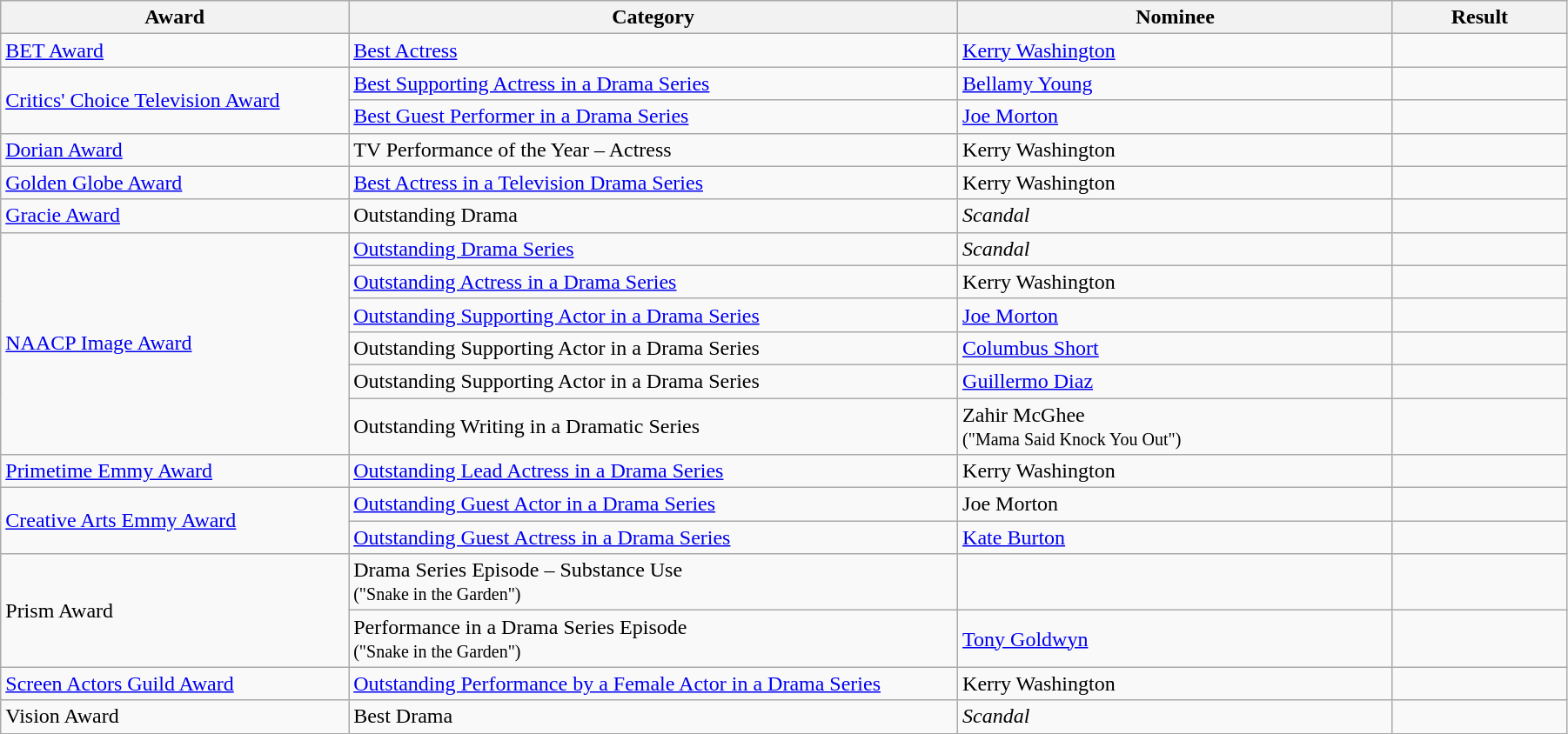<table class="wikitable sortable" style="width:95%;">
<tr>
<th style="width:20%;">Award</th>
<th style="width:35%;">Category</th>
<th style="width:25%;">Nominee</th>
<th style="width:10%;">Result</th>
</tr>
<tr>
<td><a href='#'>BET Award</a></td>
<td><a href='#'>Best Actress</a></td>
<td><a href='#'>Kerry Washington</a></td>
<td></td>
</tr>
<tr>
<td rowspan="2"><a href='#'>Critics' Choice Television Award</a></td>
<td><a href='#'>Best Supporting Actress in a Drama Series</a></td>
<td><a href='#'>Bellamy Young</a></td>
<td></td>
</tr>
<tr>
<td><a href='#'>Best Guest Performer in a Drama Series</a></td>
<td><a href='#'>Joe Morton</a></td>
<td></td>
</tr>
<tr>
<td><a href='#'>Dorian Award</a></td>
<td>TV Performance of the Year – Actress</td>
<td>Kerry Washington</td>
<td></td>
</tr>
<tr>
<td><a href='#'>Golden Globe Award</a></td>
<td><a href='#'>Best Actress in a Television Drama Series</a></td>
<td>Kerry Washington</td>
<td></td>
</tr>
<tr>
<td><a href='#'>Gracie Award</a></td>
<td>Outstanding Drama</td>
<td><em>Scandal</em></td>
<td></td>
</tr>
<tr>
<td rowspan="6"><a href='#'>NAACP Image Award</a></td>
<td><a href='#'>Outstanding Drama Series</a></td>
<td><em>Scandal</em></td>
<td></td>
</tr>
<tr>
<td><a href='#'>Outstanding Actress in a Drama Series</a></td>
<td>Kerry Washington</td>
<td></td>
</tr>
<tr>
<td><a href='#'>Outstanding Supporting Actor in a Drama Series</a></td>
<td><a href='#'>Joe Morton</a></td>
<td></td>
</tr>
<tr>
<td>Outstanding Supporting Actor in a Drama Series</td>
<td><a href='#'>Columbus Short</a></td>
<td></td>
</tr>
<tr>
<td>Outstanding Supporting Actor in a Drama Series</td>
<td><a href='#'>Guillermo Diaz</a></td>
<td></td>
</tr>
<tr>
<td>Outstanding Writing in a Dramatic Series</td>
<td>Zahir McGhee<br><small>("Mama Said Knock You Out")</small></td>
<td></td>
</tr>
<tr>
<td><a href='#'>Primetime Emmy Award</a></td>
<td><a href='#'>Outstanding Lead Actress in a Drama Series</a></td>
<td>Kerry Washington</td>
<td></td>
</tr>
<tr>
<td rowspan="2"><a href='#'>Creative Arts Emmy Award</a></td>
<td><a href='#'>Outstanding Guest Actor in a Drama Series</a></td>
<td>Joe Morton</td>
<td></td>
</tr>
<tr>
<td><a href='#'>Outstanding Guest Actress in a Drama Series</a></td>
<td><a href='#'>Kate Burton</a></td>
<td></td>
</tr>
<tr>
<td rowspan="2">Prism Award</td>
<td>Drama Series Episode – Substance Use<br><small>("Snake in the Garden")</small></td>
<td></td>
<td></td>
</tr>
<tr>
<td>Performance in a Drama Series Episode<br><small>("Snake in the Garden")</small></td>
<td><a href='#'>Tony Goldwyn</a></td>
<td></td>
</tr>
<tr>
<td><a href='#'>Screen Actors Guild Award</a></td>
<td><a href='#'>Outstanding Performance by a Female Actor in a Drama Series</a></td>
<td>Kerry Washington</td>
<td></td>
</tr>
<tr>
<td>Vision Award</td>
<td>Best Drama</td>
<td><em>Scandal</em></td>
<td></td>
</tr>
</table>
